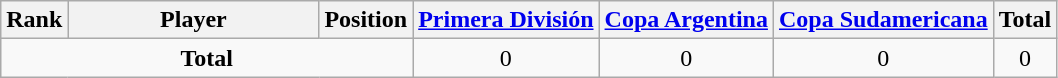<table class="wikitable">
<tr>
<th>Rank</th>
<th style="width:160px;">Player</th>
<th>Position</th>
<th><a href='#'>Primera División</a></th>
<th><a href='#'>Copa Argentina</a></th>
<th><a href='#'>Copa Sudamericana</a></th>
<th>Total</th>
</tr>
<tr>
<td align=center colspan=3><strong>Total</strong></td>
<td align=center>0</td>
<td align=center>0</td>
<td align=center>0</td>
<td align=center>0</td>
</tr>
</table>
